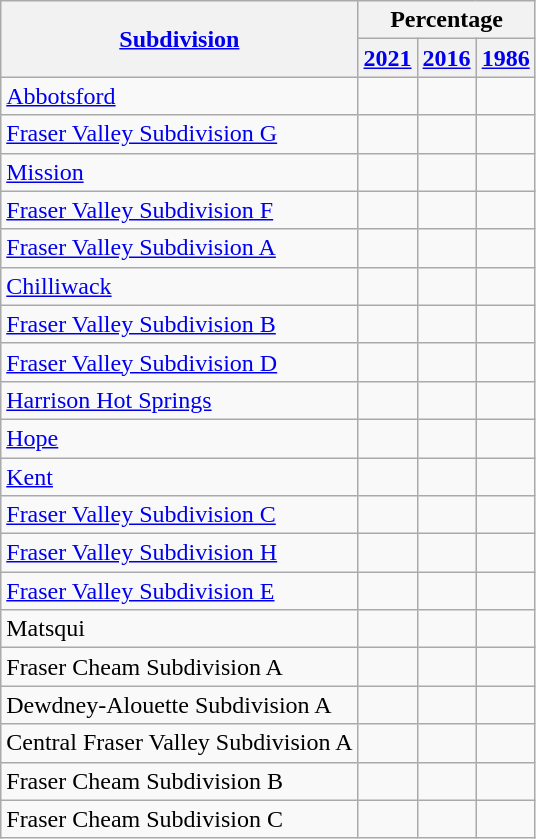<table class="wikitable sortable">
<tr>
<th rowspan="2"><a href='#'>Subdivision</a></th>
<th colspan="3">Percentage</th>
</tr>
<tr>
<th><a href='#'>2021</a></th>
<th><a href='#'>2016</a></th>
<th><a href='#'>1986</a></th>
</tr>
<tr>
<td><a href='#'>Abbotsford</a></td>
<td></td>
<td></td>
<td></td>
</tr>
<tr>
<td><a href='#'>Fraser Valley Subdivision G</a></td>
<td></td>
<td></td>
<td></td>
</tr>
<tr>
<td><a href='#'>Mission</a></td>
<td></td>
<td></td>
<td></td>
</tr>
<tr>
<td><a href='#'>Fraser Valley Subdivision F</a></td>
<td></td>
<td></td>
<td></td>
</tr>
<tr>
<td><a href='#'>Fraser Valley Subdivision A</a></td>
<td></td>
<td></td>
<td></td>
</tr>
<tr>
<td><a href='#'>Chilliwack</a></td>
<td></td>
<td></td>
<td></td>
</tr>
<tr>
<td><a href='#'>Fraser Valley Subdivision B</a></td>
<td></td>
<td></td>
<td></td>
</tr>
<tr>
<td><a href='#'>Fraser Valley Subdivision D</a></td>
<td></td>
<td></td>
<td></td>
</tr>
<tr>
<td><a href='#'>Harrison Hot Springs</a></td>
<td></td>
<td></td>
<td></td>
</tr>
<tr>
<td><a href='#'>Hope</a></td>
<td></td>
<td></td>
<td></td>
</tr>
<tr>
<td><a href='#'>Kent</a></td>
<td></td>
<td></td>
<td></td>
</tr>
<tr>
<td><a href='#'>Fraser Valley Subdivision C</a></td>
<td></td>
<td></td>
<td></td>
</tr>
<tr>
<td><a href='#'>Fraser Valley Subdivision H</a></td>
<td></td>
<td></td>
<td></td>
</tr>
<tr>
<td><a href='#'>Fraser Valley Subdivision E</a></td>
<td></td>
<td></td>
<td></td>
</tr>
<tr>
<td>Matsqui</td>
<td></td>
<td></td>
<td></td>
</tr>
<tr>
<td>Fraser Cheam Subdivision A</td>
<td></td>
<td></td>
<td></td>
</tr>
<tr>
<td>Dewdney-Alouette Subdivision A</td>
<td></td>
<td></td>
<td></td>
</tr>
<tr>
<td>Central Fraser Valley Subdivision A</td>
<td></td>
<td></td>
<td></td>
</tr>
<tr>
<td>Fraser Cheam Subdivision B</td>
<td></td>
<td></td>
<td></td>
</tr>
<tr>
<td>Fraser Cheam Subdivision C</td>
<td></td>
<td></td>
<td></td>
</tr>
</table>
